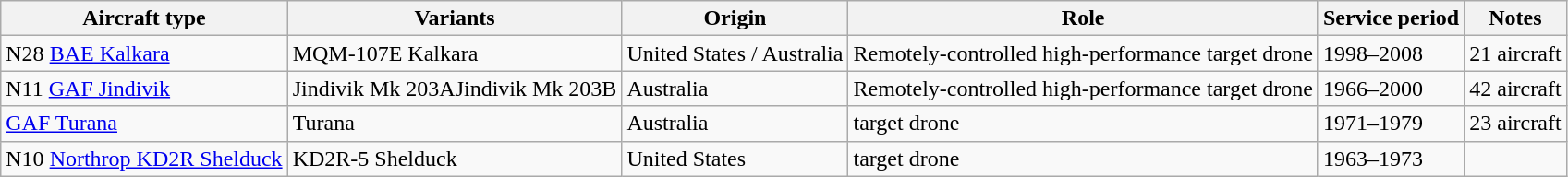<table class="wikitable sortable">
<tr>
<th>Aircraft type</th>
<th>Variants</th>
<th>Origin</th>
<th>Role</th>
<th>Service period</th>
<th>Notes</th>
</tr>
<tr>
<td>N28 <a href='#'>BAE Kalkara</a></td>
<td>MQM-107E Kalkara</td>
<td>United States / Australia</td>
<td>Remotely-controlled high-performance target drone</td>
<td>1998–2008</td>
<td>21 aircraft</td>
</tr>
<tr>
<td>N11 <a href='#'>GAF Jindivik</a></td>
<td>Jindivik Mk 203AJindivik Mk 203B</td>
<td>Australia</td>
<td>Remotely-controlled high-performance target drone</td>
<td>1966–2000</td>
<td>42 aircraft</td>
</tr>
<tr>
<td><a href='#'>GAF Turana</a></td>
<td>Turana</td>
<td>Australia</td>
<td>target drone</td>
<td>1971–1979</td>
<td>23 aircraft</td>
</tr>
<tr>
<td>N10 <a href='#'>Northrop KD2R Shelduck</a></td>
<td>KD2R-5 Shelduck</td>
<td>United States</td>
<td>target drone</td>
<td>1963–1973</td>
<td></td>
</tr>
</table>
